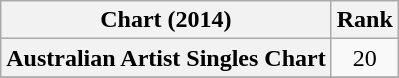<table class="wikitable plainrowheaders" style="text-align:center">
<tr>
<th scope="col">Chart (2014)</th>
<th scope="col">Rank</th>
</tr>
<tr>
<th scope="row">Australian Artist Singles Chart</th>
<td>20</td>
</tr>
<tr>
</tr>
</table>
